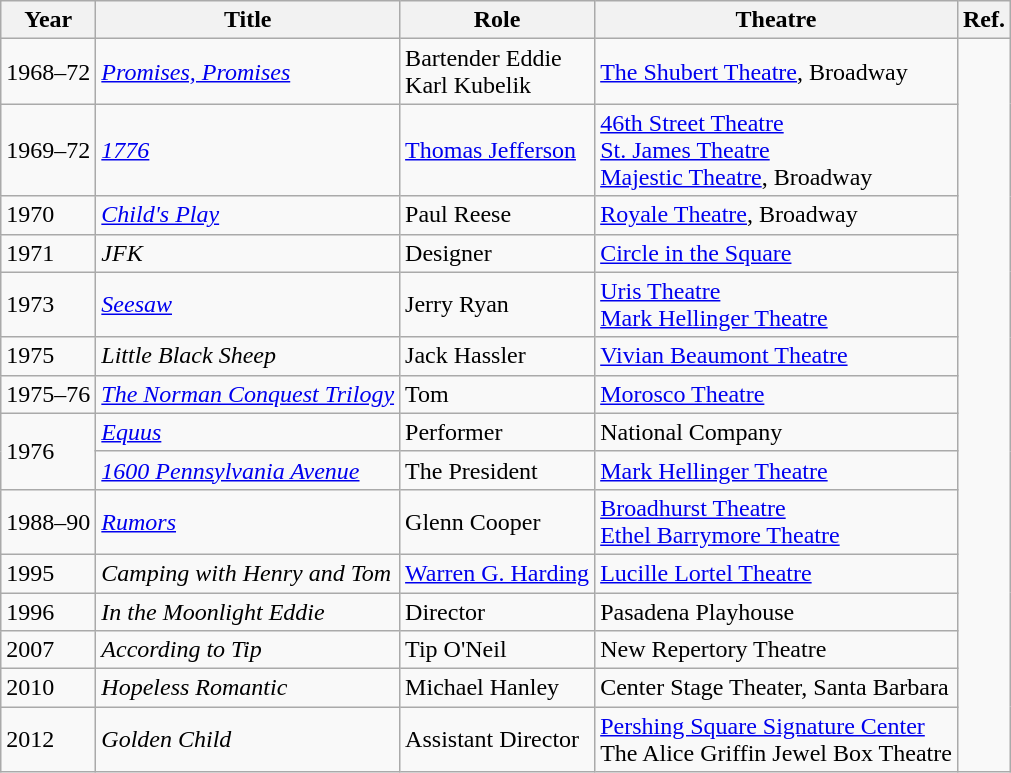<table class="wikitable sortable">
<tr>
<th>Year</th>
<th>Title</th>
<th>Role</th>
<th>Theatre</th>
<th>Ref.</th>
</tr>
<tr>
<td>1968–72</td>
<td><em><a href='#'>Promises, Promises</a></em></td>
<td>Bartender Eddie <br> Karl Kubelik</td>
<td><a href='#'>The Shubert Theatre</a>, Broadway</td>
<td rowspan=15></td>
</tr>
<tr>
<td>1969–72</td>
<td><em><a href='#'>1776</a></em></td>
<td><a href='#'>Thomas Jefferson</a></td>
<td><a href='#'>46th Street Theatre</a> <br> <a href='#'>St. James Theatre</a> <br> <a href='#'>Majestic Theatre</a>, Broadway</td>
</tr>
<tr>
<td>1970</td>
<td><em><a href='#'>Child's Play</a></em></td>
<td>Paul Reese</td>
<td><a href='#'>Royale Theatre</a>, Broadway</td>
</tr>
<tr>
<td>1971</td>
<td><em>JFK</em></td>
<td>Designer</td>
<td><a href='#'>Circle in the Square</a></td>
</tr>
<tr>
<td>1973</td>
<td><em><a href='#'>Seesaw</a></em></td>
<td>Jerry Ryan</td>
<td><a href='#'>Uris Theatre</a> <br> <a href='#'>Mark Hellinger Theatre</a></td>
</tr>
<tr>
<td>1975</td>
<td><em>Little Black Sheep</em></td>
<td>Jack Hassler</td>
<td><a href='#'>Vivian Beaumont Theatre</a></td>
</tr>
<tr>
<td>1975–76</td>
<td><em><a href='#'>The Norman Conquest Trilogy</a></em></td>
<td>Tom</td>
<td><a href='#'>Morosco Theatre</a></td>
</tr>
<tr>
<td rowspan="2">1976</td>
<td><em><a href='#'>Equus</a></em></td>
<td>Performer</td>
<td>National Company</td>
</tr>
<tr>
<td><em><a href='#'>1600 Pennsylvania Avenue</a></em></td>
<td>The President</td>
<td><a href='#'>Mark Hellinger Theatre</a></td>
</tr>
<tr>
<td>1988–90</td>
<td><em><a href='#'>Rumors</a></em></td>
<td>Glenn Cooper</td>
<td><a href='#'>Broadhurst Theatre</a> <br> <a href='#'>Ethel Barrymore Theatre</a></td>
</tr>
<tr>
<td>1995</td>
<td><em>Camping with Henry and Tom</em></td>
<td><a href='#'>Warren G. Harding</a></td>
<td><a href='#'>Lucille Lortel Theatre</a></td>
</tr>
<tr>
<td>1996</td>
<td><em>In the Moonlight Eddie</em></td>
<td>Director</td>
<td>Pasadena Playhouse</td>
</tr>
<tr>
<td>2007</td>
<td><em>According to Tip</em></td>
<td>Tip O'Neil</td>
<td>New Repertory Theatre</td>
</tr>
<tr>
<td>2010</td>
<td><em>Hopeless Romantic</em></td>
<td>Michael Hanley</td>
<td>Center Stage Theater, Santa Barbara</td>
</tr>
<tr>
<td>2012</td>
<td><em>Golden Child</em></td>
<td>Assistant Director</td>
<td><a href='#'>Pershing Square Signature Center</a> <br> The Alice Griffin Jewel Box Theatre</td>
</tr>
</table>
